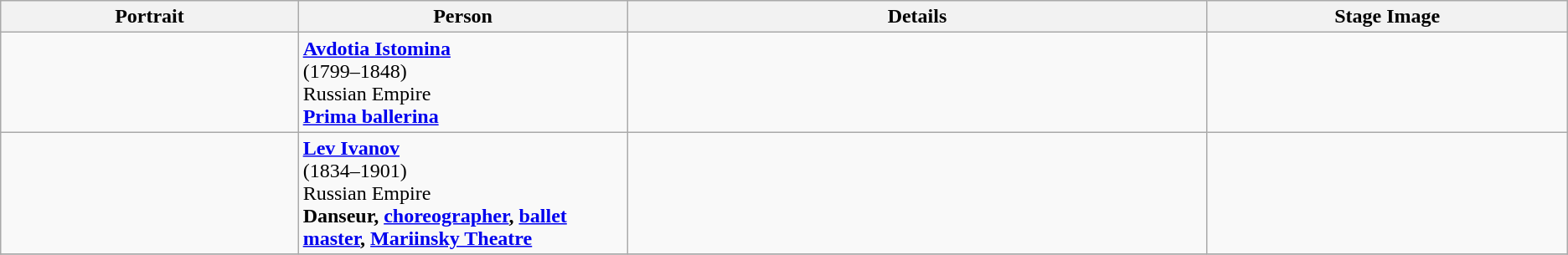<table class="wikitable">
<tr>
<th width=19%>Portrait</th>
<th width=21%>Person</th>
<th width=37%>Details</th>
<th width=23%>Stage Image</th>
</tr>
<tr>
<td></td>
<td><strong><a href='#'>Avdotia Istomina</a></strong><br> (1799–1848)<br>Russian Empire<br><strong><a href='#'>Prima ballerina</a></strong></td>
<td></td>
<td></td>
</tr>
<tr>
<td></td>
<td><strong><a href='#'>Lev Ivanov</a></strong><br>(1834–1901)<br>Russian Empire<br><strong>Danseur, <a href='#'>choreographer</a>, <a href='#'>ballet master</a>, <a href='#'>Mariinsky Theatre</a></strong></td>
<td></td>
<td></td>
</tr>
<tr>
</tr>
</table>
